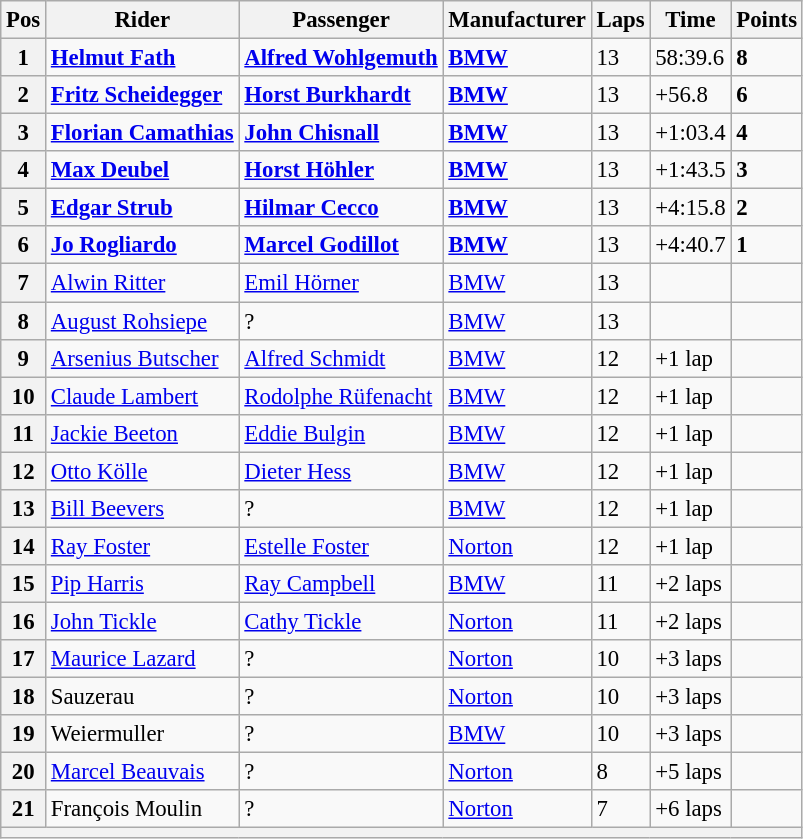<table class="wikitable" style="font-size: 95%;">
<tr>
<th>Pos</th>
<th>Rider</th>
<th>Passenger</th>
<th>Manufacturer</th>
<th>Laps</th>
<th>Time</th>
<th>Points</th>
</tr>
<tr>
<th>1</th>
<td> <strong><a href='#'>Helmut Fath</a></strong></td>
<td> <strong><a href='#'>Alfred Wohlgemuth</a></strong></td>
<td><strong><a href='#'>BMW</a></strong></td>
<td>13</td>
<td>58:39.6</td>
<td><strong>8</strong></td>
</tr>
<tr>
<th>2</th>
<td> <strong><a href='#'>Fritz Scheidegger</a></strong></td>
<td> <strong><a href='#'>Horst Burkhardt</a></strong></td>
<td><strong><a href='#'>BMW</a></strong></td>
<td>13</td>
<td>+56.8</td>
<td><strong>6</strong></td>
</tr>
<tr>
<th>3</th>
<td> <strong><a href='#'>Florian Camathias</a></strong></td>
<td> <strong><a href='#'>John Chisnall</a></strong></td>
<td><strong><a href='#'>BMW</a></strong></td>
<td>13</td>
<td>+1:03.4</td>
<td><strong>4</strong></td>
</tr>
<tr>
<th>4</th>
<td> <strong><a href='#'>Max Deubel</a></strong></td>
<td> <strong><a href='#'>Horst Höhler</a></strong></td>
<td><strong><a href='#'>BMW</a></strong></td>
<td>13</td>
<td>+1:43.5</td>
<td><strong>3</strong></td>
</tr>
<tr>
<th>5</th>
<td> <strong><a href='#'>Edgar Strub</a></strong></td>
<td> <strong><a href='#'>Hilmar Cecco</a></strong></td>
<td><strong><a href='#'>BMW</a></strong></td>
<td>13</td>
<td>+4:15.8</td>
<td><strong>2</strong></td>
</tr>
<tr>
<th>6</th>
<td> <strong><a href='#'>Jo Rogliardo</a></strong></td>
<td> <strong><a href='#'>Marcel Godillot</a></strong></td>
<td><strong><a href='#'>BMW</a></strong></td>
<td>13</td>
<td>+4:40.7</td>
<td><strong>1</strong></td>
</tr>
<tr>
<th>7</th>
<td> <a href='#'>Alwin Ritter</a></td>
<td> <a href='#'>Emil Hörner</a></td>
<td><a href='#'>BMW</a></td>
<td>13</td>
<td></td>
<td></td>
</tr>
<tr>
<th>8</th>
<td> <a href='#'>August Rohsiepe</a></td>
<td> ?</td>
<td><a href='#'>BMW</a></td>
<td>13</td>
<td></td>
<td></td>
</tr>
<tr>
<th>9</th>
<td> <a href='#'>Arsenius Butscher</a></td>
<td> <a href='#'>Alfred Schmidt</a></td>
<td><a href='#'>BMW</a></td>
<td>12</td>
<td>+1 lap</td>
<td></td>
</tr>
<tr>
<th>10</th>
<td> <a href='#'>Claude Lambert</a></td>
<td> <a href='#'>Rodolphe Rüfenacht</a></td>
<td><a href='#'>BMW</a></td>
<td>12</td>
<td>+1 lap</td>
<td></td>
</tr>
<tr>
<th>11</th>
<td> <a href='#'>Jackie Beeton</a></td>
<td> <a href='#'>Eddie Bulgin</a></td>
<td><a href='#'>BMW</a></td>
<td>12</td>
<td>+1 lap</td>
<td></td>
</tr>
<tr>
<th>12</th>
<td> <a href='#'>Otto Kölle</a></td>
<td> <a href='#'>Dieter Hess</a></td>
<td><a href='#'>BMW</a></td>
<td>12</td>
<td>+1 lap</td>
<td></td>
</tr>
<tr>
<th>13</th>
<td> <a href='#'>Bill Beevers</a></td>
<td> ?</td>
<td><a href='#'>BMW</a></td>
<td>12</td>
<td>+1 lap</td>
<td></td>
</tr>
<tr>
<th>14</th>
<td> <a href='#'>Ray Foster</a></td>
<td> <a href='#'>Estelle Foster</a></td>
<td><a href='#'>Norton</a></td>
<td>12</td>
<td>+1 lap</td>
<td></td>
</tr>
<tr>
<th>15</th>
<td> <a href='#'>Pip Harris</a></td>
<td> <a href='#'>Ray Campbell</a></td>
<td><a href='#'>BMW</a></td>
<td>11</td>
<td>+2 laps</td>
<td></td>
</tr>
<tr>
<th>16</th>
<td> <a href='#'>John Tickle</a></td>
<td> <a href='#'>Cathy Tickle</a></td>
<td><a href='#'>Norton</a></td>
<td>11</td>
<td>+2 laps</td>
<td></td>
</tr>
<tr>
<th>17</th>
<td> <a href='#'>Maurice Lazard</a></td>
<td> ?</td>
<td><a href='#'>Norton</a></td>
<td>10</td>
<td>+3 laps</td>
<td></td>
</tr>
<tr>
<th>18</th>
<td> Sauzerau</td>
<td> ?</td>
<td><a href='#'>Norton</a></td>
<td>10</td>
<td>+3 laps</td>
<td></td>
</tr>
<tr>
<th>19</th>
<td> Weiermuller</td>
<td> ?</td>
<td><a href='#'>BMW</a></td>
<td>10</td>
<td>+3 laps</td>
<td></td>
</tr>
<tr>
<th>20</th>
<td> <a href='#'>Marcel Beauvais</a></td>
<td>?</td>
<td><a href='#'>Norton</a></td>
<td>8</td>
<td>+5 laps</td>
<td></td>
</tr>
<tr>
<th>21</th>
<td> François Moulin</td>
<td>?</td>
<td><a href='#'>Norton</a></td>
<td>7</td>
<td>+6 laps</td>
<td></td>
</tr>
<tr>
<th colspan=7></th>
</tr>
</table>
